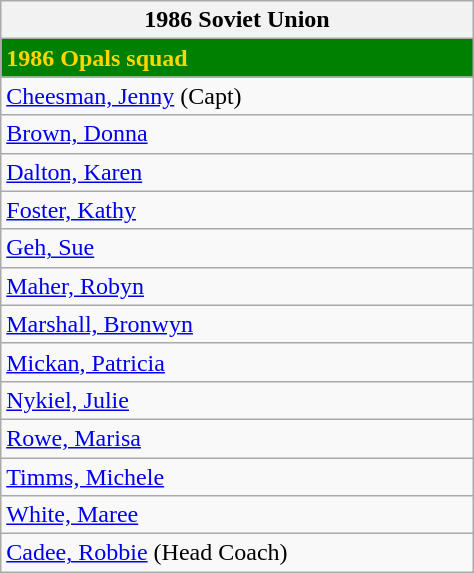<table class="wikitable collapsible autocollapse" width=25%>
<tr>
<th>1986 Soviet Union</th>
</tr>
<tr>
<td bgcolor=green style="color:gold; width:200px"><strong>1986 Opals squad</strong></td>
</tr>
<tr>
<td><a href='#'>Cheesman, Jenny</a> (Capt)</td>
</tr>
<tr>
<td><a href='#'>Brown, Donna</a></td>
</tr>
<tr>
<td><a href='#'>Dalton, Karen</a></td>
</tr>
<tr>
<td><a href='#'>Foster, Kathy</a></td>
</tr>
<tr>
<td><a href='#'>Geh, Sue</a></td>
</tr>
<tr>
<td><a href='#'>Maher, Robyn</a></td>
</tr>
<tr>
<td><a href='#'>Marshall, Bronwyn</a></td>
</tr>
<tr>
<td><a href='#'>Mickan, Patricia</a></td>
</tr>
<tr>
<td><a href='#'>Nykiel, Julie</a></td>
</tr>
<tr>
<td><a href='#'>Rowe, Marisa</a></td>
</tr>
<tr>
<td><a href='#'>Timms, Michele</a></td>
</tr>
<tr>
<td><a href='#'>White, Maree</a></td>
</tr>
<tr>
<td><a href='#'>Cadee, Robbie</a> (Head Coach)</td>
</tr>
</table>
